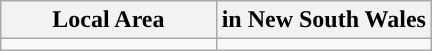<table class="wikitable">
<tr>
<th style="width: 50%">Local Area</th>
<th style="width: 50%">in New South Wales</th>
</tr>
<tr>
<td></td>
<td></td>
</tr>
</table>
